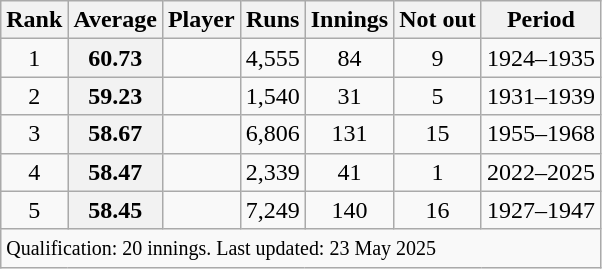<table class="wikitable plainrowheaders sortable">
<tr>
<th scope=col>Rank</th>
<th scope=col>Average</th>
<th scope=col>Player</th>
<th scope=col>Runs</th>
<th scope=col>Innings</th>
<th scope=col>Not out</th>
<th scope=col>Period</th>
</tr>
<tr>
<td align=center>1</td>
<th scope=row style=text-align:center;>60.73</th>
<td></td>
<td align=center>4,555</td>
<td align=center>84</td>
<td align=center>9</td>
<td>1924–1935</td>
</tr>
<tr>
<td align=center>2</td>
<th scope=row style=text-align:center;>59.23</th>
<td></td>
<td align=center>1,540</td>
<td align=center>31</td>
<td align=center>5</td>
<td>1931–1939</td>
</tr>
<tr>
<td align=center>3</td>
<th scope=row style=text-align:center;>58.67</th>
<td></td>
<td align=center>6,806</td>
<td align=center>131</td>
<td align=center>15</td>
<td>1955–1968</td>
</tr>
<tr>
<td align=center>4</td>
<th scope=row style=text-align:center;>58.47</th>
<td></td>
<td align=center>2,339</td>
<td align=center>41</td>
<td align=center>1</td>
<td>2022–2025</td>
</tr>
<tr>
<td align=center>5</td>
<th scope=row style=text-align:center;>58.45</th>
<td></td>
<td align=center>7,249</td>
<td align=center>140</td>
<td align=center>16</td>
<td>1927–1947</td>
</tr>
<tr class=sortbottom>
<td colspan=7><small>Qualification: 20 innings. Last updated: 23 May 2025</small></td>
</tr>
</table>
